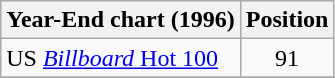<table class="wikitable sortable">
<tr>
<th align="left">Year-End chart (1996)</th>
<th align="center">Position</th>
</tr>
<tr>
<td>US <a href='#'><em>Billboard</em> Hot 100</a></td>
<td align="center">91</td>
</tr>
<tr>
</tr>
</table>
